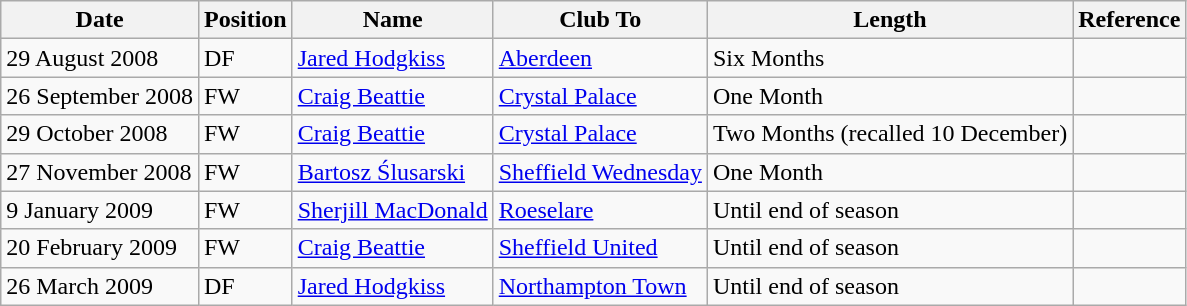<table class="wikitable">
<tr>
<th>Date</th>
<th>Position</th>
<th>Name</th>
<th>Club To</th>
<th>Length</th>
<th>Reference</th>
</tr>
<tr>
<td>29 August 2008</td>
<td>DF</td>
<td><a href='#'>Jared Hodgkiss</a></td>
<td><a href='#'>Aberdeen</a></td>
<td>Six Months</td>
<td></td>
</tr>
<tr>
<td>26 September 2008</td>
<td>FW</td>
<td><a href='#'>Craig Beattie</a></td>
<td><a href='#'>Crystal Palace</a></td>
<td>One Month</td>
<td></td>
</tr>
<tr>
<td>29 October 2008</td>
<td>FW</td>
<td><a href='#'>Craig Beattie</a></td>
<td><a href='#'>Crystal Palace</a></td>
<td>Two Months (recalled 10 December)</td>
<td></td>
</tr>
<tr>
<td>27 November 2008</td>
<td>FW</td>
<td><a href='#'>Bartosz Ślusarski</a></td>
<td><a href='#'>Sheffield Wednesday</a></td>
<td>One Month</td>
<td></td>
</tr>
<tr>
<td>9 January 2009</td>
<td>FW</td>
<td><a href='#'>Sherjill MacDonald</a></td>
<td><a href='#'>Roeselare</a></td>
<td>Until end of season</td>
<td></td>
</tr>
<tr>
<td>20 February 2009</td>
<td>FW</td>
<td><a href='#'>Craig Beattie</a></td>
<td><a href='#'>Sheffield United</a></td>
<td>Until end of season</td>
<td></td>
</tr>
<tr>
<td>26 March 2009</td>
<td>DF</td>
<td><a href='#'>Jared Hodgkiss</a></td>
<td><a href='#'>Northampton Town</a></td>
<td>Until end of season</td>
<td></td>
</tr>
</table>
